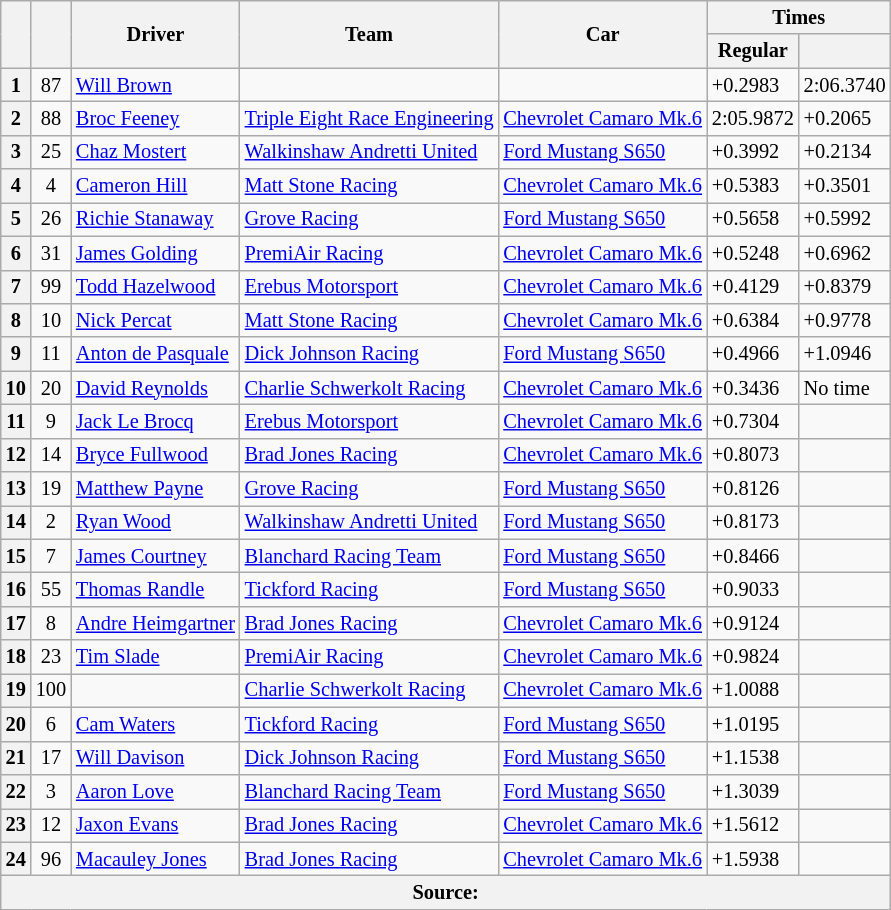<table class="wikitable" style="font-size: 85%">
<tr>
<th rowspan=2></th>
<th rowspan=2></th>
<th rowspan=2>Driver</th>
<th rowspan=2>Team</th>
<th rowspan=2>Car</th>
<th colspan=2>Times</th>
</tr>
<tr>
<th>Regular</th>
<th></th>
</tr>
<tr>
<th>1</th>
<td align="center">87</td>
<td> <a href='#'>Will Brown</a></td>
<td></td>
<td></td>
<td>+0.2983</td>
<td>2:06.3740</td>
</tr>
<tr>
<th>2</th>
<td align="center">88</td>
<td> <a href='#'>Broc Feeney</a></td>
<td><a href='#'>Triple Eight Race Engineering</a></td>
<td><a href='#'>Chevrolet Camaro Mk.6</a></td>
<td>2:05.9872</td>
<td>+0.2065</td>
</tr>
<tr>
<th>3</th>
<td align="center">25</td>
<td> <a href='#'>Chaz Mostert</a></td>
<td><a href='#'>Walkinshaw Andretti United</a></td>
<td><a href='#'>Ford Mustang S650</a></td>
<td>+0.3992</td>
<td>+0.2134</td>
</tr>
<tr>
<th>4</th>
<td align="center">4</td>
<td> <a href='#'>Cameron Hill</a></td>
<td><a href='#'>Matt Stone Racing</a></td>
<td><a href='#'>Chevrolet Camaro Mk.6</a></td>
<td>+0.5383</td>
<td>+0.3501</td>
</tr>
<tr>
<th>5</th>
<td align="center">26</td>
<td> <a href='#'>Richie Stanaway</a></td>
<td><a href='#'>Grove Racing</a></td>
<td><a href='#'>Ford Mustang S650</a></td>
<td>+0.5658</td>
<td>+0.5992</td>
</tr>
<tr>
<th>6</th>
<td align="center">31</td>
<td> <a href='#'>James Golding</a></td>
<td><a href='#'>PremiAir Racing</a></td>
<td><a href='#'>Chevrolet Camaro Mk.6</a></td>
<td>+0.5248</td>
<td>+0.6962</td>
</tr>
<tr>
<th>7</th>
<td align="center">99</td>
<td> <a href='#'>Todd Hazelwood</a></td>
<td><a href='#'>Erebus Motorsport</a></td>
<td><a href='#'>Chevrolet Camaro Mk.6</a></td>
<td>+0.4129</td>
<td>+0.8379</td>
</tr>
<tr>
<th>8</th>
<td align="center">10</td>
<td> <a href='#'>Nick Percat</a></td>
<td><a href='#'>Matt Stone Racing</a></td>
<td><a href='#'>Chevrolet Camaro Mk.6</a></td>
<td>+0.6384</td>
<td>+0.9778</td>
</tr>
<tr>
<th>9</th>
<td align="center">11</td>
<td> <a href='#'>Anton de Pasquale</a></td>
<td><a href='#'>Dick Johnson Racing</a></td>
<td><a href='#'>Ford Mustang S650</a></td>
<td>+0.4966</td>
<td>+1.0946</td>
</tr>
<tr>
<th>10</th>
<td align="center">20</td>
<td> <a href='#'>David Reynolds</a></td>
<td><a href='#'>Charlie Schwerkolt Racing</a></td>
<td><a href='#'>Chevrolet Camaro Mk.6</a></td>
<td>+0.3436</td>
<td>No time</td>
</tr>
<tr>
<th>11</th>
<td align="center">9</td>
<td> <a href='#'>Jack Le Brocq</a></td>
<td><a href='#'>Erebus Motorsport</a></td>
<td><a href='#'>Chevrolet Camaro Mk.6</a></td>
<td>+0.7304</td>
<td></td>
</tr>
<tr>
<th>12</th>
<td align="center">14</td>
<td> <a href='#'>Bryce Fullwood</a></td>
<td><a href='#'>Brad Jones Racing</a></td>
<td><a href='#'>Chevrolet Camaro Mk.6</a></td>
<td>+0.8073</td>
<td></td>
</tr>
<tr>
<th>13</th>
<td align="center">19</td>
<td> <a href='#'>Matthew Payne</a></td>
<td><a href='#'>Grove Racing</a></td>
<td><a href='#'>Ford Mustang S650</a></td>
<td>+0.8126</td>
<td></td>
</tr>
<tr>
<th>14</th>
<td align="center">2</td>
<td> <a href='#'>Ryan Wood</a></td>
<td><a href='#'>Walkinshaw Andretti United</a></td>
<td><a href='#'>Ford Mustang S650</a></td>
<td>+0.8173</td>
<td></td>
</tr>
<tr>
<th>15</th>
<td align="center">7</td>
<td> <a href='#'>James Courtney</a></td>
<td><a href='#'>Blanchard Racing Team</a></td>
<td><a href='#'>Ford Mustang S650</a></td>
<td>+0.8466</td>
<td></td>
</tr>
<tr>
<th>16</th>
<td align="center">55</td>
<td> <a href='#'>Thomas Randle</a></td>
<td><a href='#'>Tickford Racing</a></td>
<td><a href='#'>Ford Mustang S650</a></td>
<td>+0.9033</td>
<td></td>
</tr>
<tr>
<th>17</th>
<td align="center">8</td>
<td> <a href='#'>Andre Heimgartner</a></td>
<td><a href='#'>Brad Jones Racing</a></td>
<td><a href='#'>Chevrolet Camaro Mk.6</a></td>
<td>+0.9124</td>
<td></td>
</tr>
<tr>
<th>18</th>
<td align="center">23</td>
<td> <a href='#'>Tim Slade</a></td>
<td><a href='#'>PremiAir Racing</a></td>
<td><a href='#'>Chevrolet Camaro Mk.6</a></td>
<td>+0.9824</td>
<td></td>
</tr>
<tr>
<th>19</th>
<td align="center">100</td>
<td></td>
<td><a href='#'>Charlie Schwerkolt Racing</a></td>
<td><a href='#'>Chevrolet Camaro Mk.6</a></td>
<td>+1.0088</td>
<td></td>
</tr>
<tr>
<th>20</th>
<td align="center">6</td>
<td> <a href='#'>Cam Waters</a></td>
<td><a href='#'>Tickford Racing</a></td>
<td><a href='#'>Ford Mustang S650</a></td>
<td>+1.0195</td>
<td></td>
</tr>
<tr>
<th>21</th>
<td align="center">17</td>
<td> <a href='#'>Will Davison</a></td>
<td><a href='#'>Dick Johnson Racing</a></td>
<td><a href='#'>Ford Mustang S650</a></td>
<td>+1.1538</td>
<td></td>
</tr>
<tr>
<th>22</th>
<td align="center">3</td>
<td> <a href='#'>Aaron Love</a></td>
<td><a href='#'>Blanchard Racing Team</a></td>
<td><a href='#'>Ford Mustang S650</a></td>
<td>+1.3039</td>
<td></td>
</tr>
<tr>
<th>23</th>
<td align="center">12</td>
<td> <a href='#'>Jaxon Evans</a></td>
<td><a href='#'>Brad Jones Racing</a></td>
<td><a href='#'>Chevrolet Camaro Mk.6</a></td>
<td>+1.5612</td>
<td></td>
</tr>
<tr>
<th>24</th>
<td align="center">96</td>
<td> <a href='#'>Macauley Jones</a></td>
<td><a href='#'>Brad Jones Racing</a></td>
<td><a href='#'>Chevrolet Camaro Mk.6</a></td>
<td>+1.5938</td>
<td></td>
</tr>
<tr>
<th colspan=7>Source:</th>
</tr>
</table>
